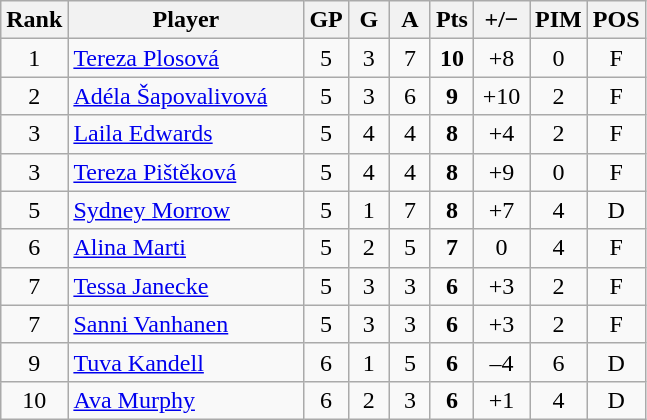<table class="wikitable sortable" style="text-align:center;">
<tr>
<th width=30>Rank</th>
<th width=150>Player</th>
<th width=20>GP</th>
<th width=20>G</th>
<th width=20>A</th>
<th width=20>Pts</th>
<th width=30>+/−</th>
<th width=30>PIM</th>
<th width=30>POS</th>
</tr>
<tr>
<td>1</td>
<td align=left> <a href='#'>Tereza Plosová</a></td>
<td>5</td>
<td>3</td>
<td>7</td>
<td><strong>10</strong></td>
<td>+8</td>
<td>0</td>
<td>F</td>
</tr>
<tr>
<td>2</td>
<td align=left> <a href='#'>Adéla Šapovalivová</a></td>
<td>5</td>
<td>3</td>
<td>6</td>
<td><strong>9</strong></td>
<td>+10</td>
<td>2</td>
<td>F</td>
</tr>
<tr>
<td>3</td>
<td align=left> <a href='#'>Laila Edwards</a></td>
<td>5</td>
<td>4</td>
<td>4</td>
<td><strong>8</strong></td>
<td>+4</td>
<td>2</td>
<td>F</td>
</tr>
<tr>
<td>3</td>
<td align=left> <a href='#'>Tereza Pištěková</a></td>
<td>5</td>
<td>4</td>
<td>4</td>
<td><strong>8</strong></td>
<td>+9</td>
<td>0</td>
<td>F</td>
</tr>
<tr>
<td>5</td>
<td align=left> <a href='#'>Sydney Morrow</a></td>
<td>5</td>
<td>1</td>
<td>7</td>
<td><strong>8</strong></td>
<td>+7</td>
<td>4</td>
<td>D</td>
</tr>
<tr>
<td>6</td>
<td align=left> <a href='#'>Alina Marti</a></td>
<td>5</td>
<td>2</td>
<td>5</td>
<td><strong>7</strong></td>
<td>0</td>
<td>4</td>
<td>F</td>
</tr>
<tr>
<td>7</td>
<td align=left> <a href='#'>Tessa Janecke</a></td>
<td>5</td>
<td>3</td>
<td>3</td>
<td><strong>6</strong></td>
<td>+3</td>
<td>2</td>
<td>F</td>
</tr>
<tr>
<td>7</td>
<td align=left> <a href='#'>Sanni Vanhanen</a></td>
<td>5</td>
<td>3</td>
<td>3</td>
<td><strong>6</strong></td>
<td>+3</td>
<td>2</td>
<td>F</td>
</tr>
<tr>
<td>9</td>
<td align=left> <a href='#'>Tuva Kandell</a></td>
<td>6</td>
<td>1</td>
<td>5</td>
<td><strong>6</strong></td>
<td>–4</td>
<td>6</td>
<td>D</td>
</tr>
<tr>
<td>10</td>
<td align=left> <a href='#'>Ava Murphy</a></td>
<td>6</td>
<td>2</td>
<td>3</td>
<td><strong>6</strong></td>
<td>+1</td>
<td>4</td>
<td>D</td>
</tr>
</table>
